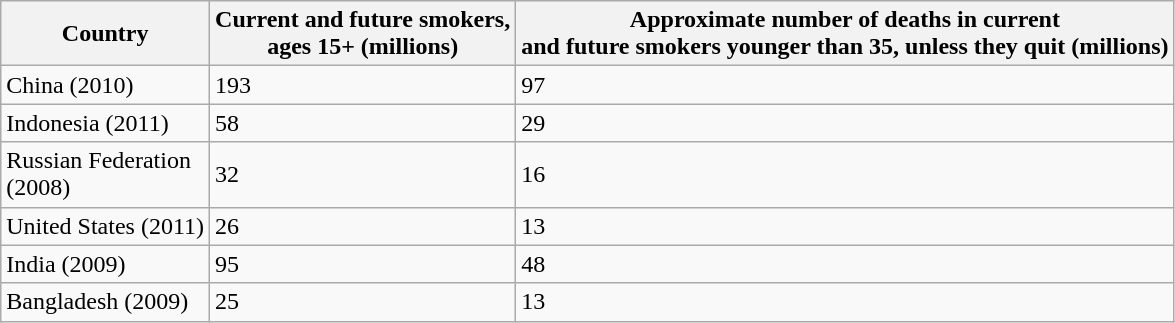<table class="wikitable">
<tr>
<th>Country</th>
<th>Current and future smokers,<br>ages 15+ (millions)</th>
<th>Approximate number of deaths in current<br>and future smokers younger than 35, unless they quit (millions)</th>
</tr>
<tr>
<td>China (2010)</td>
<td>193</td>
<td>97</td>
</tr>
<tr>
<td>Indonesia (2011)</td>
<td>58</td>
<td>29</td>
</tr>
<tr>
<td>Russian Federation<br>(2008)</td>
<td>32</td>
<td>16</td>
</tr>
<tr>
<td>United States (2011)</td>
<td>26</td>
<td>13</td>
</tr>
<tr>
<td>India (2009)</td>
<td>95</td>
<td>48</td>
</tr>
<tr>
<td>Bangladesh (2009)</td>
<td>25</td>
<td>13</td>
</tr>
</table>
